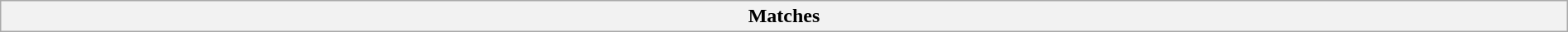<table class="wikitable collapsible collapsed" style="width:100%;">
<tr>
<th>Matches</th>
</tr>
</table>
